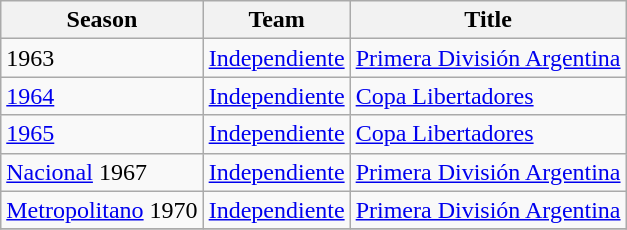<table class="wikitable">
<tr>
<th>Season</th>
<th>Team</th>
<th>Title</th>
</tr>
<tr>
<td>1963</td>
<td><a href='#'>Independiente</a></td>
<td><a href='#'>Primera División Argentina</a></td>
</tr>
<tr>
<td><a href='#'>1964</a></td>
<td><a href='#'>Independiente</a></td>
<td><a href='#'>Copa Libertadores</a></td>
</tr>
<tr>
<td><a href='#'>1965</a></td>
<td><a href='#'>Independiente</a></td>
<td><a href='#'>Copa Libertadores</a></td>
</tr>
<tr>
<td><a href='#'>Nacional</a> 1967</td>
<td><a href='#'>Independiente</a></td>
<td><a href='#'>Primera División Argentina</a></td>
</tr>
<tr>
<td><a href='#'>Metropolitano</a> 1970</td>
<td><a href='#'>Independiente</a></td>
<td><a href='#'>Primera División Argentina</a></td>
</tr>
<tr>
</tr>
</table>
